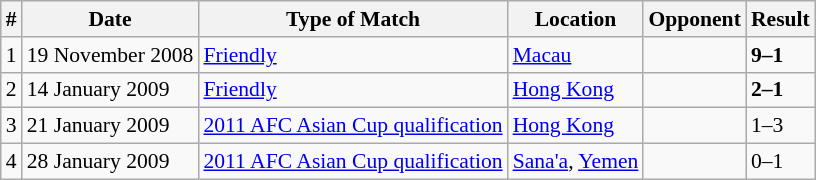<table cellspacing=0 style=font-size:90% class="wikitable">
<tr>
<th>#</th>
<th>Date</th>
<th>Type of Match</th>
<th>Location</th>
<th>Opponent</th>
<th>Result</th>
</tr>
<tr>
<td>1</td>
<td>19 November 2008</td>
<td><a href='#'>Friendly</a></td>
<td><a href='#'>Macau</a></td>
<td></td>
<td><strong>9–1</strong></td>
</tr>
<tr>
<td>2</td>
<td>14 January 2009</td>
<td><a href='#'>Friendly</a></td>
<td><a href='#'>Hong Kong</a></td>
<td></td>
<td><strong>2–1</strong></td>
</tr>
<tr>
<td>3</td>
<td>21 January 2009</td>
<td><a href='#'>2011 AFC Asian Cup qualification</a></td>
<td><a href='#'>Hong Kong</a></td>
<td></td>
<td>1–3</td>
</tr>
<tr>
<td>4</td>
<td>28 January 2009</td>
<td><a href='#'>2011 AFC Asian Cup qualification</a></td>
<td><a href='#'>Sana'a</a>, <a href='#'>Yemen</a></td>
<td></td>
<td>0–1</td>
</tr>
</table>
